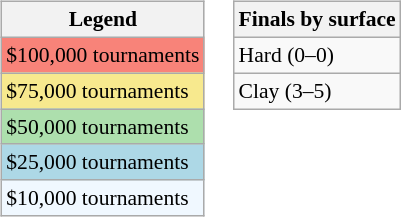<table>
<tr valign=top>
<td><br><table class=wikitable style="font-size:90%">
<tr>
<th>Legend</th>
</tr>
<tr style="background:#f88379;">
<td>$100,000 tournaments</td>
</tr>
<tr style="background:#f7e98e;">
<td>$75,000 tournaments</td>
</tr>
<tr style="background:#addfad;">
<td>$50,000 tournaments</td>
</tr>
<tr style="background:lightblue;">
<td>$25,000 tournaments</td>
</tr>
<tr style="background:#f0f8ff;">
<td>$10,000 tournaments</td>
</tr>
</table>
</td>
<td><br><table class=wikitable style="font-size:90%">
<tr>
<th>Finals by surface</th>
</tr>
<tr>
<td>Hard (0–0)</td>
</tr>
<tr>
<td>Clay (3–5)</td>
</tr>
</table>
</td>
</tr>
</table>
